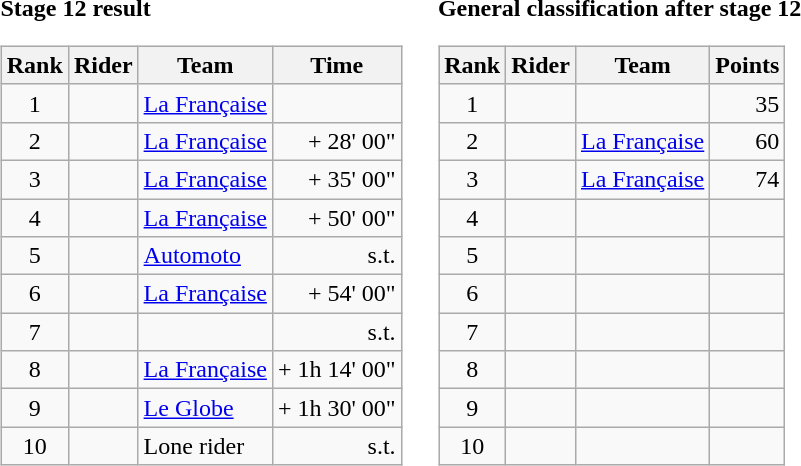<table>
<tr>
<td><strong>Stage 12 result</strong><br><table class="wikitable">
<tr>
<th scope="col">Rank</th>
<th scope="col">Rider</th>
<th scope="col">Team</th>
<th scope="col">Time</th>
</tr>
<tr>
<td style="text-align:center;">1</td>
<td></td>
<td><a href='#'>La Française</a></td>
<td style="text-align:right;"></td>
</tr>
<tr>
<td style="text-align:center;">2</td>
<td></td>
<td><a href='#'>La Française</a></td>
<td style="text-align:right;">+ 28' 00"</td>
</tr>
<tr>
<td style="text-align:center;">3</td>
<td></td>
<td><a href='#'>La Française</a></td>
<td style="text-align:right;">+ 35' 00"</td>
</tr>
<tr>
<td style="text-align:center;">4</td>
<td></td>
<td><a href='#'>La Française</a></td>
<td style="text-align:right;">+ 50' 00"</td>
</tr>
<tr>
<td style="text-align:center;">5</td>
<td></td>
<td><a href='#'>Automoto</a></td>
<td style="text-align:right;">s.t.</td>
</tr>
<tr>
<td style="text-align:center;">6</td>
<td></td>
<td><a href='#'>La Française</a></td>
<td style="text-align:right;">+ 54' 00"</td>
</tr>
<tr>
<td style="text-align:center;">7</td>
<td></td>
<td></td>
<td style="text-align:right;">s.t.</td>
</tr>
<tr>
<td style="text-align:center;">8</td>
<td></td>
<td><a href='#'>La Française</a></td>
<td style="text-align:right;">+ 1h 14' 00"</td>
</tr>
<tr>
<td style="text-align:center;">9</td>
<td></td>
<td><a href='#'>Le Globe</a></td>
<td style="text-align:right;">+ 1h 30' 00"</td>
</tr>
<tr>
<td style="text-align:center;">10</td>
<td></td>
<td>Lone rider</td>
<td style="text-align:right;">s.t.</td>
</tr>
</table>
</td>
<td></td>
<td><strong>General classification after stage 12</strong><br><table class="wikitable">
<tr>
<th scope="col">Rank</th>
<th scope="col">Rider</th>
<th scope="col">Team</th>
<th scope="col">Points</th>
</tr>
<tr>
<td style="text-align:center;">1</td>
<td></td>
<td></td>
<td style="text-align:right;">35</td>
</tr>
<tr>
<td style="text-align:center;">2</td>
<td></td>
<td><a href='#'>La Française</a></td>
<td style="text-align:right;">60</td>
</tr>
<tr>
<td style="text-align:center;">3</td>
<td></td>
<td><a href='#'>La Française</a></td>
<td style="text-align:right;">74</td>
</tr>
<tr>
<td style="text-align:center;">4</td>
<td></td>
<td></td>
<td></td>
</tr>
<tr>
<td style="text-align:center;">5</td>
<td></td>
<td></td>
<td></td>
</tr>
<tr>
<td style="text-align:center;">6</td>
<td></td>
<td></td>
<td></td>
</tr>
<tr>
<td style="text-align:center;">7</td>
<td></td>
<td></td>
<td></td>
</tr>
<tr>
<td style="text-align:center;">8</td>
<td></td>
<td></td>
<td></td>
</tr>
<tr>
<td style="text-align:center;">9</td>
<td></td>
<td></td>
<td></td>
</tr>
<tr>
<td style="text-align:center;">10</td>
<td></td>
<td></td>
<td></td>
</tr>
</table>
</td>
</tr>
</table>
